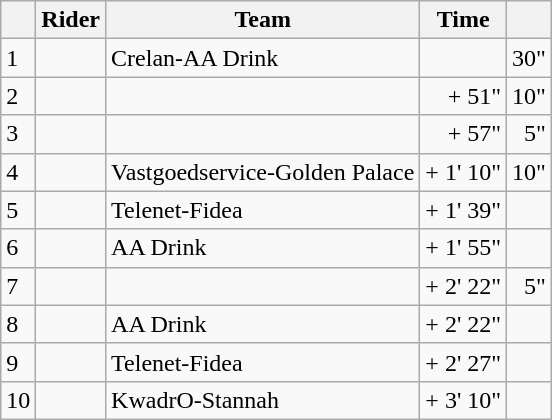<table class="wikitable">
<tr>
<th></th>
<th>Rider</th>
<th>Team</th>
<th>Time</th>
<th></th>
</tr>
<tr>
<td>1</td>
<td></td>
<td>Crelan-AA Drink</td>
<td align="right"></td>
<td align="right">30"</td>
</tr>
<tr>
<td>2</td>
<td></td>
<td></td>
<td align="right">+ 51"</td>
<td align="right">10"</td>
</tr>
<tr>
<td>3</td>
<td></td>
<td></td>
<td align="right">+ 57"</td>
<td align="right">5"</td>
</tr>
<tr>
<td>4</td>
<td></td>
<td>Vastgoedservice-Golden Palace</td>
<td align="right">+ 1' 10"</td>
<td align="right">10"</td>
</tr>
<tr>
<td>5</td>
<td></td>
<td>Telenet-Fidea</td>
<td align="right">+ 1' 39"</td>
<td></td>
</tr>
<tr>
<td>6</td>
<td></td>
<td>AA Drink</td>
<td align="right">+ 1' 55"</td>
<td></td>
</tr>
<tr>
<td>7</td>
<td></td>
<td></td>
<td align="right">+ 2' 22"</td>
<td align="right">5"</td>
</tr>
<tr>
<td>8</td>
<td></td>
<td>AA Drink</td>
<td align="right">+ 2' 22"</td>
<td></td>
</tr>
<tr>
<td>9</td>
<td></td>
<td>Telenet-Fidea</td>
<td align="right">+ 2' 27"</td>
<td></td>
</tr>
<tr>
<td>10</td>
<td></td>
<td>KwadrO-Stannah</td>
<td align="right">+ 3' 10"</td>
<td></td>
</tr>
</table>
